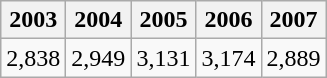<table class="wikitable">
<tr>
<th>2003</th>
<th>2004</th>
<th>2005</th>
<th>2006</th>
<th>2007</th>
</tr>
<tr>
<td>2,838</td>
<td>2,949</td>
<td>3,131</td>
<td>3,174</td>
<td>2,889</td>
</tr>
</table>
